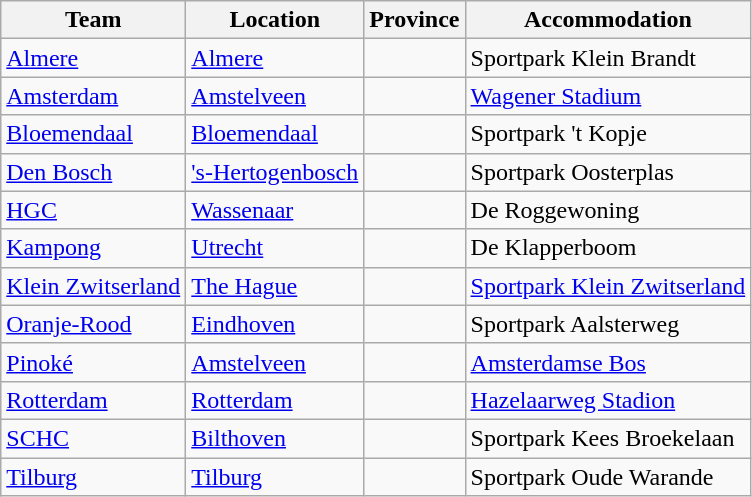<table class="wikitable sortable">
<tr>
<th>Team</th>
<th>Location</th>
<th>Province</th>
<th>Accommodation</th>
</tr>
<tr>
<td><a href='#'>Almere</a></td>
<td><a href='#'>Almere</a></td>
<td></td>
<td>Sportpark Klein Brandt</td>
</tr>
<tr>
<td><a href='#'>Amsterdam</a></td>
<td><a href='#'>Amstelveen</a></td>
<td></td>
<td><a href='#'>Wagener Stadium</a></td>
</tr>
<tr>
<td><a href='#'>Bloemendaal</a></td>
<td><a href='#'>Bloemendaal</a></td>
<td></td>
<td>Sportpark 't Kopje</td>
</tr>
<tr>
<td><a href='#'>Den Bosch</a></td>
<td><a href='#'>'s-Hertogenbosch</a></td>
<td></td>
<td>Sportpark Oosterplas</td>
</tr>
<tr>
<td><a href='#'>HGC</a></td>
<td><a href='#'>Wassenaar</a></td>
<td></td>
<td>De Roggewoning</td>
</tr>
<tr>
<td><a href='#'>Kampong</a></td>
<td><a href='#'>Utrecht</a></td>
<td></td>
<td>De Klapperboom</td>
</tr>
<tr>
<td><a href='#'>Klein Zwitserland</a></td>
<td><a href='#'>The Hague</a></td>
<td></td>
<td><a href='#'>Sportpark Klein Zwitserland</a></td>
</tr>
<tr>
<td><a href='#'>Oranje-Rood</a></td>
<td><a href='#'>Eindhoven</a></td>
<td></td>
<td>Sportpark Aalsterweg</td>
</tr>
<tr>
<td><a href='#'>Pinoké</a></td>
<td><a href='#'>Amstelveen</a></td>
<td></td>
<td><a href='#'>Amsterdamse Bos</a></td>
</tr>
<tr>
<td><a href='#'>Rotterdam</a></td>
<td><a href='#'>Rotterdam</a></td>
<td></td>
<td><a href='#'>Hazelaarweg Stadion</a></td>
</tr>
<tr>
<td><a href='#'>SCHC</a></td>
<td><a href='#'>Bilthoven</a></td>
<td></td>
<td>Sportpark Kees Broekelaan</td>
</tr>
<tr>
<td><a href='#'>Tilburg</a></td>
<td><a href='#'>Tilburg</a></td>
<td></td>
<td>Sportpark Oude Warande</td>
</tr>
</table>
